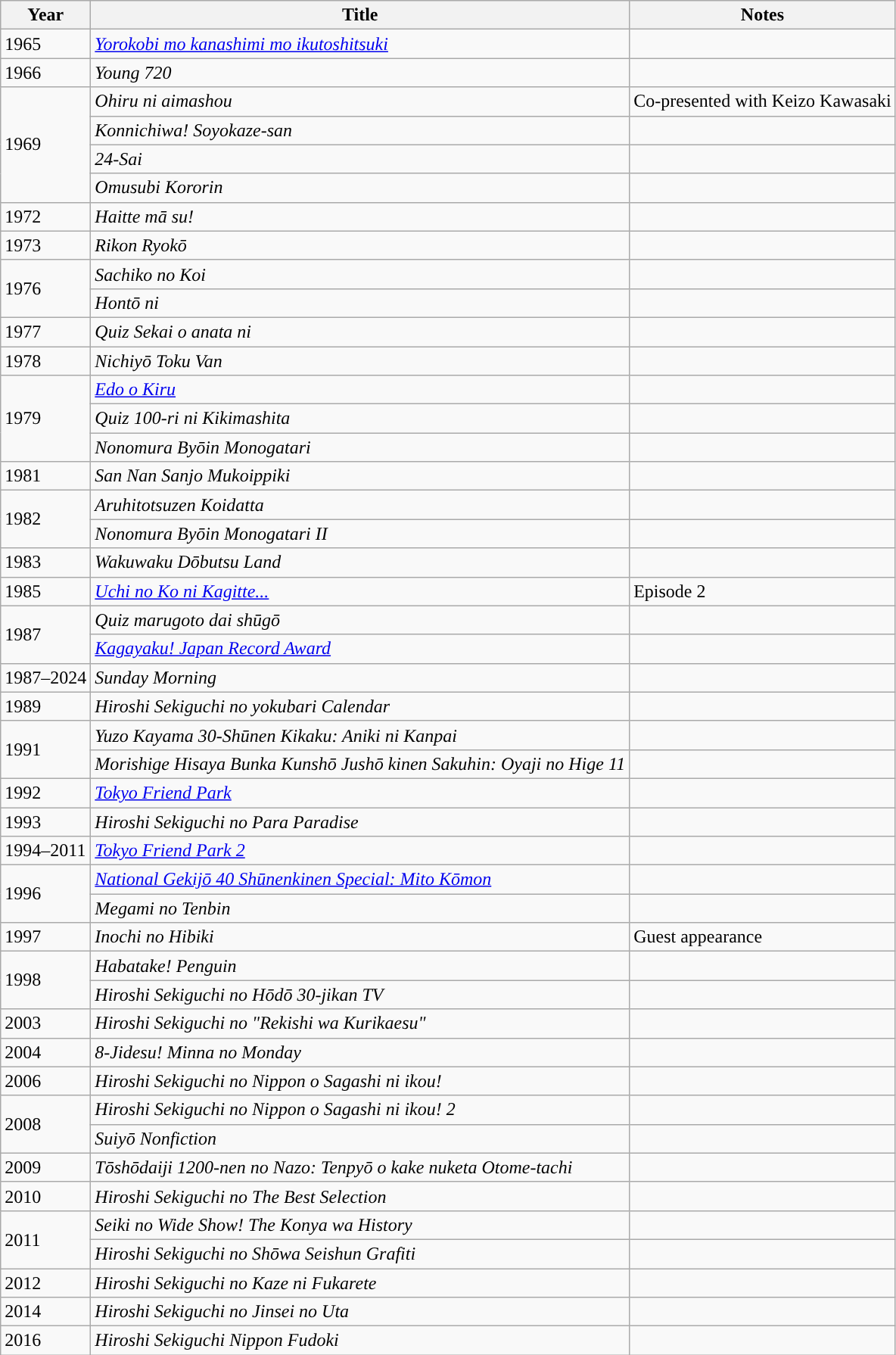<table class="wikitable">
<tr>
<th>Year</th>
<th>Title</th>
<th>Notes</th>
</tr>
<tr>
<td>1965</td>
<td><em><a href='#'>Yorokobi mo kanashimi mo ikutoshitsuki</a></em></td>
<td></td>
</tr>
<tr>
<td>1966</td>
<td><em>Young 720</em></td>
<td></td>
</tr>
<tr>
<td rowspan="4">1969</td>
<td><em>Ohiru ni aimashou</em></td>
<td>Co-presented with Keizo Kawasaki</td>
</tr>
<tr>
<td><em>Konnichiwa! Soyokaze-san</em></td>
<td></td>
</tr>
<tr>
<td><em>24-Sai</em></td>
<td></td>
</tr>
<tr>
<td><em>Omusubi Kororin</em></td>
<td></td>
</tr>
<tr>
<td>1972</td>
<td><em>Haitte mā su!</em></td>
<td></td>
</tr>
<tr>
<td>1973</td>
<td><em>Rikon Ryokō</em></td>
<td></td>
</tr>
<tr>
<td rowspan="2'">1976</td>
<td><em>Sachiko no Koi</em></td>
<td></td>
</tr>
<tr>
<td><em>Hontō ni</em></td>
<td></td>
</tr>
<tr>
<td>1977</td>
<td><em>Quiz Sekai o anata ni</em></td>
<td></td>
</tr>
<tr>
<td>1978</td>
<td><em>Nichiyō Toku Van</em></td>
<td></td>
</tr>
<tr>
<td rowspan="3">1979</td>
<td><em><a href='#'>Edo o Kiru</a></em></td>
<td></td>
</tr>
<tr>
<td><em>Quiz 100-ri ni Kikimashita</em></td>
<td></td>
</tr>
<tr>
<td><em>Nonomura Byōin Monogatari</em></td>
<td></td>
</tr>
<tr>
<td>1981</td>
<td><em>San Nan Sanjo Mukoippiki</em></td>
<td></td>
</tr>
<tr>
<td rowspan="2">1982</td>
<td><em>Aruhitotsuzen Koidatta</em></td>
<td></td>
</tr>
<tr>
<td><em>Nonomura Byōin Monogatari II</em></td>
<td></td>
</tr>
<tr>
<td>1983</td>
<td><em>Wakuwaku Dōbutsu Land</em></td>
<td></td>
</tr>
<tr>
<td>1985</td>
<td><em><a href='#'>Uchi no Ko ni Kagitte...</a></em></td>
<td>Episode 2</td>
</tr>
<tr>
<td rowspan="2">1987</td>
<td><em>Quiz marugoto dai shūgō</em></td>
<td></td>
</tr>
<tr>
<td><em><a href='#'>Kagayaku! Japan Record Award</a></em></td>
<td></td>
</tr>
<tr>
<td>1987–2024</td>
<td><em>Sunday Morning</em></td>
<td></td>
</tr>
<tr>
<td>1989</td>
<td><em>Hiroshi Sekiguchi no yokubari Calendar</em></td>
<td></td>
</tr>
<tr>
<td rowspan="2">1991</td>
<td><em>Yuzo Kayama 30-Shūnen Kikaku: Aniki ni Kanpai</em></td>
<td></td>
</tr>
<tr>
<td><em>Morishige Hisaya Bunka Kunshō Jushō kinen Sakuhin: Oyaji no Hige 11</em></td>
<td></td>
</tr>
<tr>
<td>1992</td>
<td><em><a href='#'>Tokyo Friend Park</a></em></td>
<td></td>
</tr>
<tr>
<td>1993</td>
<td><em>Hiroshi Sekiguchi no Para Paradise</em></td>
<td></td>
</tr>
<tr>
<td>1994–2011</td>
<td><em><a href='#'>Tokyo Friend Park 2</a></em></td>
<td></td>
</tr>
<tr>
<td rowspan="2">1996</td>
<td><em><a href='#'>National Gekijō 40 Shūnenkinen Special: Mito Kōmon</a></em></td>
<td></td>
</tr>
<tr>
<td><em>Megami no Tenbin</em></td>
<td></td>
</tr>
<tr>
<td>1997</td>
<td><em>Inochi no Hibiki</em></td>
<td>Guest appearance</td>
</tr>
<tr>
<td rowspan='2"'>1998</td>
<td><em>Habatake! Penguin</em></td>
<td></td>
</tr>
<tr>
<td><em>Hiroshi Sekiguchi no Hōdō 30-jikan TV</em></td>
<td></td>
</tr>
<tr>
<td>2003</td>
<td><em>Hiroshi Sekiguchi no "Rekishi wa Kurikaesu"</em></td>
<td></td>
</tr>
<tr>
<td>2004</td>
<td><em>8-Jidesu! Minna no Monday</em></td>
<td></td>
</tr>
<tr>
<td>2006</td>
<td><em>Hiroshi Sekiguchi no Nippon o Sagashi ni ikou!</em></td>
<td></td>
</tr>
<tr>
<td rowspan="2">2008</td>
<td><em>Hiroshi Sekiguchi no Nippon o Sagashi ni ikou! 2</em></td>
<td></td>
</tr>
<tr>
<td><em>Suiyō Nonfiction</em></td>
<td></td>
</tr>
<tr>
<td>2009</td>
<td><em>Tōshōdaiji 1200-nen no Nazo: Tenpyō o kake nuketa Otome-tachi</em></td>
<td></td>
</tr>
<tr>
<td>2010</td>
<td><em>Hiroshi Sekiguchi no The Best Selection</em></td>
<td></td>
</tr>
<tr>
<td rowspan="2">2011</td>
<td><em>Seiki no Wide Show! The Konya wa History</em></td>
<td></td>
</tr>
<tr>
<td><em>Hiroshi Sekiguchi no Shōwa Seishun Grafiti</em></td>
<td></td>
</tr>
<tr>
<td>2012</td>
<td><em>Hiroshi Sekiguchi no Kaze ni Fukarete</em></td>
<td></td>
</tr>
<tr>
<td>2014</td>
<td><em>Hiroshi Sekiguchi no Jinsei no Uta</em></td>
<td></td>
</tr>
<tr>
<td>2016</td>
<td><em>Hiroshi Sekiguchi Nippon Fudoki</em></td>
<td></td>
</tr>
</table>
